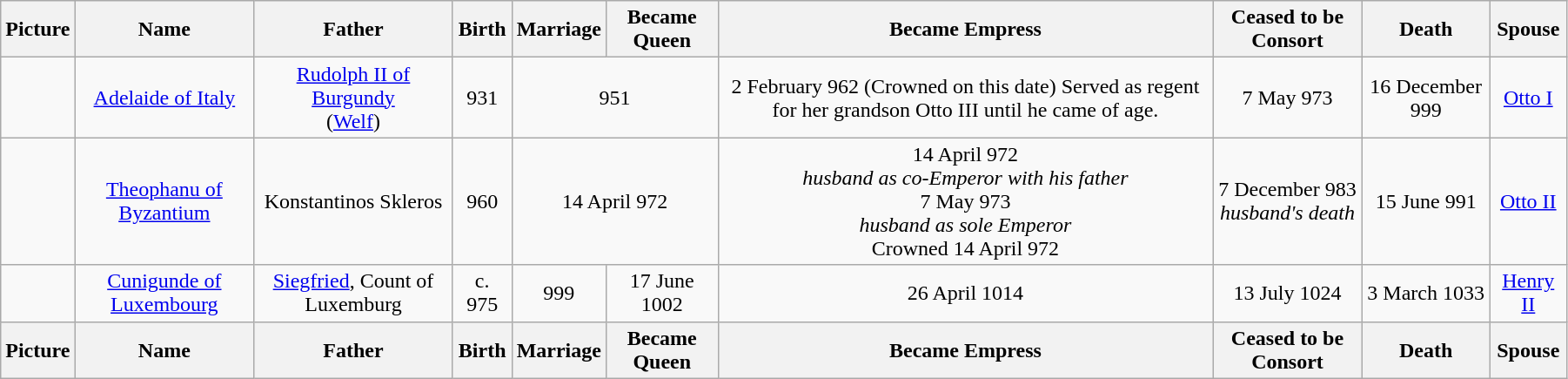<table width=95% class="wikitable">
<tr>
<th>Picture</th>
<th>Name</th>
<th>Father</th>
<th>Birth</th>
<th>Marriage</th>
<th>Became Queen</th>
<th>Became Empress</th>
<th>Ceased to be Consort</th>
<th>Death</th>
<th>Spouse</th>
</tr>
<tr>
<td align=center></td>
<td align="center"><a href='#'>Adelaide of Italy</a></td>
<td align="center"><a href='#'>Rudolph II of Burgundy</a><br>(<a href='#'>Welf</a>)</td>
<td align="center">931</td>
<td align="center" colspan="2">951</td>
<td align="center">2 February 962 (Crowned on this date) Served as regent for her grandson Otto III until he came of age.</td>
<td align="center">7 May 973</td>
<td align="center">16 December 999</td>
<td align="center"><a href='#'>Otto I</a></td>
</tr>
<tr>
<td align=center></td>
<td align="center"><a href='#'>Theophanu of Byzantium</a></td>
<td align="center">Konstantinos Skleros</td>
<td align="center">960</td>
<td align="center" colspan="2">14 April 972</td>
<td align="center">14 April 972<br><em>husband as co-Emperor with his father</em><br>7 May 973<br><em>husband as sole Emperor</em><br>Crowned 14 April 972</td>
<td align="center">7 December 983<br><em>husband's death</em></td>
<td align="center">15 June 991</td>
<td align="center"><a href='#'>Otto II</a></td>
</tr>
<tr>
<td align=center></td>
<td align="center"><a href='#'>Cunigunde of Luxembourg</a></td>
<td align="center"><a href='#'>Siegfried</a>, Count of Luxemburg</td>
<td align="center">c. 975</td>
<td align="center">999</td>
<td align="center">17 June 1002</td>
<td align="center">26 April 1014</td>
<td align="center">13 July 1024</td>
<td align="center">3 March 1033</td>
<td align="center"><a href='#'>Henry II</a></td>
</tr>
<tr>
<th>Picture</th>
<th>Name</th>
<th>Father</th>
<th>Birth</th>
<th>Marriage</th>
<th>Became Queen</th>
<th>Became Empress</th>
<th>Ceased to be Consort</th>
<th>Death</th>
<th>Spouse</th>
</tr>
</table>
